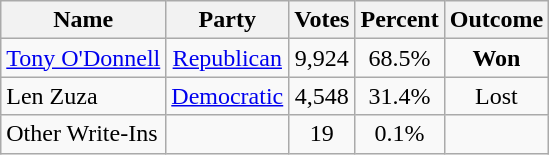<table class=wikitable style="text-align:center">
<tr>
<th>Name</th>
<th>Party</th>
<th>Votes</th>
<th>Percent</th>
<th>Outcome</th>
</tr>
<tr>
<td align=left><a href='#'>Tony O'Donnell</a></td>
<td><a href='#'>Republican</a></td>
<td>9,924</td>
<td>68.5%</td>
<td><strong>Won</strong></td>
</tr>
<tr>
<td align=left>Len Zuza</td>
<td><a href='#'>Democratic</a></td>
<td>4,548</td>
<td>31.4%</td>
<td>Lost</td>
</tr>
<tr>
<td align=left>Other Write-Ins</td>
<td></td>
<td>19</td>
<td>0.1%</td>
<td></td>
</tr>
</table>
